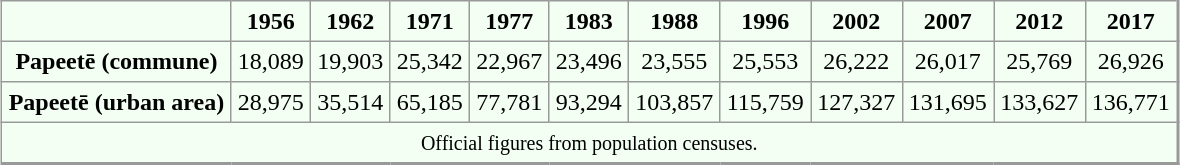<table align="center" rules="all" cellspacing="0" cellpadding="4" style="border: 1px solid #999; border-right: 2px solid #999; border-bottom:2px solid #999; background: #f3fff3">
<tr>
<th></th>
<th>1956</th>
<th>1962</th>
<th>1971</th>
<th>1977</th>
<th>1983</th>
<th>1988</th>
<th>1996</th>
<th>2002</th>
<th>2007</th>
<th>2012</th>
<th>2017</th>
</tr>
<tr>
<td align=center><strong>Papeetē (commune)</strong></td>
<td align=center>18,089</td>
<td align=center>19,903</td>
<td align=center>25,342</td>
<td align=center>22,967</td>
<td align=center>23,496</td>
<td align=center>23,555</td>
<td align=center>25,553</td>
<td align=center>26,222</td>
<td align=center>26,017</td>
<td align=center>25,769</td>
<td align=center>26,926</td>
</tr>
<tr>
<td align=center><strong>Papeetē (urban area)</strong></td>
<td align=center>28,975</td>
<td align=center>35,514</td>
<td align=center>65,185</td>
<td align=center>77,781</td>
<td align=center>93,294</td>
<td align=center>103,857</td>
<td align=center>115,759</td>
<td align=center>127,327</td>
<td align=center>131,695</td>
<td align=center>133,627</td>
<td align=center>136,771</td>
</tr>
<tr>
<td colspan=12 align=center><small>Official figures from population censuses.</small></td>
</tr>
</table>
